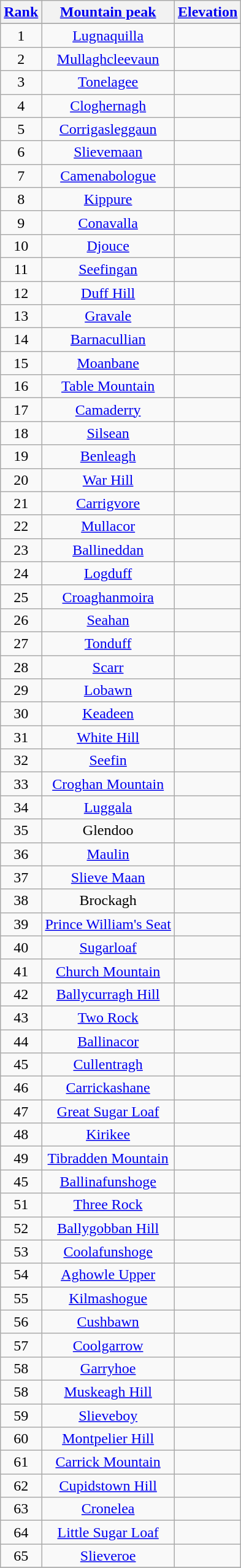<table class="wikitable sortable" style="text-align:center;">
<tr>
<th><a href='#'>Rank</a></th>
<th><a href='#'>Mountain peak</a></th>
<th><a href='#'>Elevation</a></th>
</tr>
<tr>
</tr>
<tr valign="left">
</tr>
<tr>
<td>1</td>
<td><a href='#'>Lugnaquilla</a></td>
<td></td>
</tr>
<tr>
<td>2</td>
<td><a href='#'>Mullaghcleevaun</a></td>
<td></td>
</tr>
<tr>
<td>3</td>
<td><a href='#'>Tonelagee</a></td>
<td></td>
</tr>
<tr>
<td>4</td>
<td><a href='#'>Cloghernagh</a></td>
<td></td>
</tr>
<tr>
<td>5</td>
<td><a href='#'>Corrigasleggaun</a></td>
<td></td>
</tr>
<tr>
<td>6</td>
<td><a href='#'>Slievemaan</a></td>
<td></td>
</tr>
<tr>
<td>7</td>
<td><a href='#'>Camenabologue</a></td>
<td></td>
</tr>
<tr>
<td>8</td>
<td><a href='#'>Kippure</a></td>
<td></td>
</tr>
<tr>
<td>9</td>
<td><a href='#'>Conavalla</a></td>
<td></td>
</tr>
<tr>
<td>10</td>
<td><a href='#'>Djouce</a></td>
<td></td>
</tr>
<tr>
<td>11</td>
<td><a href='#'>Seefingan</a></td>
<td></td>
</tr>
<tr>
<td>12</td>
<td><a href='#'>Duff Hill</a></td>
<td></td>
</tr>
<tr>
<td>13</td>
<td><a href='#'>Gravale</a></td>
<td></td>
</tr>
<tr>
<td>14</td>
<td><a href='#'>Barnacullian</a></td>
<td></td>
</tr>
<tr>
<td>15</td>
<td><a href='#'>Moanbane</a></td>
<td></td>
</tr>
<tr>
<td>16</td>
<td><a href='#'>Table Mountain</a></td>
<td></td>
</tr>
<tr>
<td>17</td>
<td><a href='#'>Camaderry</a></td>
<td></td>
</tr>
<tr>
<td>18</td>
<td><a href='#'>Silsean</a></td>
<td></td>
</tr>
<tr>
<td>19</td>
<td><a href='#'>Benleagh</a></td>
<td></td>
</tr>
<tr>
<td>20</td>
<td><a href='#'>War Hill</a></td>
<td></td>
</tr>
<tr>
<td>21</td>
<td><a href='#'>Carrigvore</a></td>
<td></td>
</tr>
<tr>
<td>22</td>
<td><a href='#'>Mullacor</a></td>
<td></td>
</tr>
<tr>
<td>23</td>
<td><a href='#'>Ballineddan</a></td>
<td></td>
</tr>
<tr>
<td>24</td>
<td><a href='#'>Logduff</a></td>
<td></td>
</tr>
<tr>
<td>25</td>
<td><a href='#'>Croaghanmoira</a></td>
<td></td>
</tr>
<tr>
<td>26</td>
<td><a href='#'>Seahan</a></td>
<td></td>
</tr>
<tr>
<td>27</td>
<td><a href='#'>Tonduff</a></td>
<td></td>
</tr>
<tr>
<td>28</td>
<td><a href='#'>Scarr</a></td>
<td></td>
</tr>
<tr>
<td>29</td>
<td><a href='#'>Lobawn</a></td>
<td></td>
</tr>
<tr>
<td>30</td>
<td><a href='#'>Keadeen</a></td>
<td></td>
</tr>
<tr>
<td>31</td>
<td><a href='#'>White Hill</a></td>
<td></td>
</tr>
<tr>
<td>32</td>
<td><a href='#'>Seefin</a></td>
<td></td>
</tr>
<tr>
<td>33</td>
<td><a href='#'>Croghan Mountain</a></td>
<td></td>
</tr>
<tr>
<td>34</td>
<td><a href='#'>Luggala</a></td>
<td></td>
</tr>
<tr>
<td>35</td>
<td>Glendoo</td>
<td></td>
</tr>
<tr>
<td>36</td>
<td><a href='#'>Maulin</a></td>
<td></td>
</tr>
<tr>
<td>37</td>
<td><a href='#'>Slieve Maan</a></td>
<td></td>
</tr>
<tr>
<td>38</td>
<td>Brockagh</td>
<td></td>
</tr>
<tr>
<td>39</td>
<td><a href='#'>Prince William's Seat</a></td>
<td></td>
</tr>
<tr>
<td>40</td>
<td><a href='#'>Sugarloaf</a></td>
<td></td>
</tr>
<tr>
<td>41</td>
<td><a href='#'>Church Mountain</a></td>
<td></td>
</tr>
<tr>
<td>42</td>
<td><a href='#'>Ballycurragh Hill</a></td>
<td></td>
</tr>
<tr>
<td>43</td>
<td><a href='#'>Two Rock</a></td>
<td></td>
</tr>
<tr>
<td>44</td>
<td><a href='#'>Ballinacor</a></td>
<td></td>
</tr>
<tr>
<td>45</td>
<td><a href='#'>Cullentragh</a></td>
<td></td>
</tr>
<tr>
<td>46</td>
<td><a href='#'>Carrickashane</a></td>
<td></td>
</tr>
<tr>
<td>47</td>
<td><a href='#'>Great Sugar Loaf</a></td>
<td></td>
</tr>
<tr>
<td>48</td>
<td><a href='#'>Kirikee</a></td>
<td></td>
</tr>
<tr>
<td>49</td>
<td><a href='#'>Tibradden Mountain</a></td>
<td></td>
</tr>
<tr>
<td>45</td>
<td><a href='#'>Ballinafunshoge</a></td>
<td></td>
</tr>
<tr>
<td>51</td>
<td><a href='#'>Three Rock</a></td>
<td></td>
</tr>
<tr>
<td>52</td>
<td><a href='#'>Ballygobban Hill</a></td>
<td></td>
</tr>
<tr>
<td>53</td>
<td><a href='#'>Coolafunshoge</a></td>
<td></td>
</tr>
<tr>
<td>54</td>
<td><a href='#'>Aghowle Upper</a></td>
<td></td>
</tr>
<tr>
<td>55</td>
<td><a href='#'>Kilmashogue</a></td>
<td></td>
</tr>
<tr>
<td>56</td>
<td><a href='#'>Cushbawn</a></td>
<td></td>
</tr>
<tr>
<td>57</td>
<td><a href='#'>Coolgarrow</a></td>
<td></td>
</tr>
<tr>
<td>58</td>
<td><a href='#'>Garryhoe</a></td>
<td></td>
</tr>
<tr>
<td>58</td>
<td><a href='#'>Muskeagh Hill</a></td>
<td></td>
</tr>
<tr>
<td>59</td>
<td><a href='#'>Slieveboy</a></td>
<td></td>
</tr>
<tr>
<td>60</td>
<td><a href='#'>Montpelier Hill</a></td>
<td></td>
</tr>
<tr>
<td>61</td>
<td><a href='#'>Carrick Mountain</a></td>
<td></td>
</tr>
<tr>
<td>62</td>
<td><a href='#'>Cupidstown Hill</a></td>
<td></td>
</tr>
<tr>
<td>63</td>
<td><a href='#'>Cronelea</a></td>
<td></td>
</tr>
<tr>
<td>64</td>
<td><a href='#'>Little Sugar Loaf</a></td>
<td></td>
</tr>
<tr>
<td>65</td>
<td><a href='#'>Slieveroe</a></td>
<td></td>
</tr>
<tr>
</tr>
</table>
